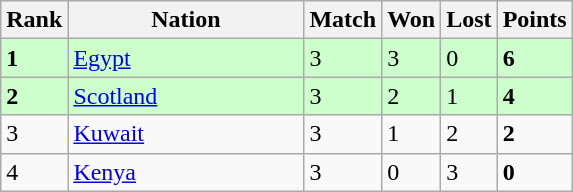<table class="wikitable">
<tr>
<th width=20>Rank</th>
<th width=150>Nation</th>
<th width=20>Match</th>
<th width=20>Won</th>
<th width=20>Lost</th>
<th width=20>Points</th>
</tr>
<tr bgcolor=ccffcc>
<td align="left"><strong>1</strong></td>
<td> <a href='#'>Egypt</a></td>
<td>3</td>
<td>3</td>
<td>0</td>
<td><strong>6</strong></td>
</tr>
<tr bgcolor=ccffcc>
<td align="left"><strong>2</strong></td>
<td> <a href='#'>Scotland</a></td>
<td>3</td>
<td>2</td>
<td>1</td>
<td><strong>4</strong></td>
</tr>
<tr>
<td align="left">3</td>
<td> <a href='#'>Kuwait</a></td>
<td>3</td>
<td>1</td>
<td>2</td>
<td><strong>2</strong></td>
</tr>
<tr>
<td align="left">4</td>
<td> <a href='#'>Kenya</a></td>
<td>3</td>
<td>0</td>
<td>3</td>
<td><strong>0</strong></td>
</tr>
</table>
